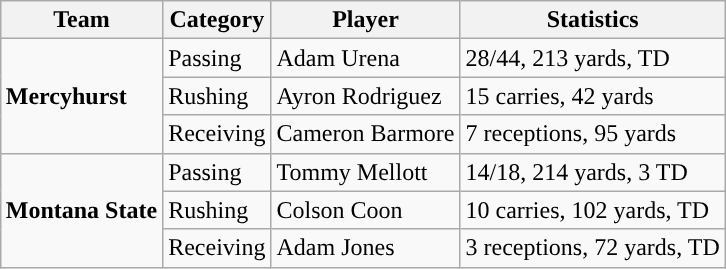<table class="wikitable" style="float: right;">
<tr>
<th>Team</th>
<th>Category</th>
<th>Player</th>
<th>Statistics</th>
</tr>
<tr>
<td rowspan=3><strong>Mercyhurst</strong></td>
<td>Passing</td>
<td>Adam Urena</td>
<td>28/44, 213 yards, TD</td>
</tr>
<tr>
<td>Rushing</td>
<td>Ayron Rodriguez</td>
<td>15 carries, 42 yards</td>
</tr>
<tr>
<td>Receiving</td>
<td>Cameron Barmore</td>
<td>7 receptions, 95 yards</td>
</tr>
<tr>
<td rowspan=3><strong>Montana State</strong></td>
<td>Passing</td>
<td>Tommy Mellott</td>
<td>14/18, 214 yards, 3 TD</td>
</tr>
<tr>
<td>Rushing</td>
<td>Colson Coon</td>
<td>10 carries, 102 yards, TD</td>
</tr>
<tr>
<td>Receiving</td>
<td>Adam Jones</td>
<td>3 receptions, 72 yards, TD</td>
</tr>
</table>
